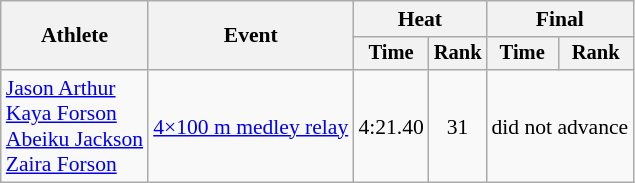<table class="wikitable" style="text-align:center; font-size:90%">
<tr>
<th rowspan=2>Athlete</th>
<th rowspan=2>Event</th>
<th colspan=2>Heat</th>
<th colspan=2>Final</th>
</tr>
<tr style="font-size:95%">
<th>Time</th>
<th>Rank</th>
<th>Time</th>
<th>Rank</th>
</tr>
<tr>
<td align=left><a href='#'>Jason Arthur</a><br><a href='#'>Kaya Forson</a><br><a href='#'>Abeiku Jackson</a><br><a href='#'>Zaira Forson</a></td>
<td align=left><a href='#'>4×100 m medley relay</a></td>
<td>4:21.40</td>
<td>31</td>
<td colspan=2>did not advance</td>
</tr>
</table>
